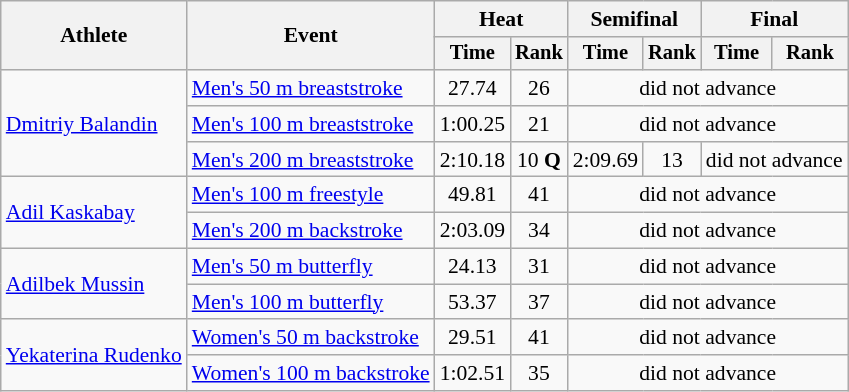<table class=wikitable style="font-size:90%">
<tr>
<th rowspan="2">Athlete</th>
<th rowspan="2">Event</th>
<th colspan="2">Heat</th>
<th colspan="2">Semifinal</th>
<th colspan="2">Final</th>
</tr>
<tr style="font-size:95%">
<th>Time</th>
<th>Rank</th>
<th>Time</th>
<th>Rank</th>
<th>Time</th>
<th>Rank</th>
</tr>
<tr align=center>
<td align=left rowspan=3><a href='#'>Dmitriy Balandin</a></td>
<td align=left><a href='#'>Men's 50 m breaststroke</a></td>
<td>27.74</td>
<td>26</td>
<td colspan=4>did not advance</td>
</tr>
<tr align=center>
<td align=left><a href='#'>Men's 100 m breaststroke</a></td>
<td>1:00.25</td>
<td>21</td>
<td colspan=4>did not advance</td>
</tr>
<tr align=center>
<td align=left><a href='#'>Men's 200 m breaststroke</a></td>
<td>2:10.18</td>
<td>10 <strong>Q</strong></td>
<td>2:09.69</td>
<td>13</td>
<td colspan=2>did not advance</td>
</tr>
<tr align=center>
<td align=left rowspan=2><a href='#'>Adil Kaskabay</a></td>
<td align=left><a href='#'>Men's 100 m freestyle</a></td>
<td>49.81</td>
<td>41</td>
<td colspan=4>did not advance</td>
</tr>
<tr align=center>
<td align=left><a href='#'>Men's 200 m backstroke</a></td>
<td>2:03.09</td>
<td>34</td>
<td colspan=4>did not advance</td>
</tr>
<tr align=center>
<td align=left rowspan=2><a href='#'>Adilbek Mussin</a></td>
<td align=left><a href='#'>Men's 50 m butterfly</a></td>
<td>24.13</td>
<td>31</td>
<td colspan=4>did not advance</td>
</tr>
<tr align=center>
<td align=left><a href='#'>Men's 100 m butterfly</a></td>
<td>53.37</td>
<td>37</td>
<td colspan=4>did not advance</td>
</tr>
<tr align=center>
<td align=left rowspan=2><a href='#'>Yekaterina Rudenko</a></td>
<td align=left><a href='#'>Women's 50 m backstroke</a></td>
<td>29.51</td>
<td>41</td>
<td colspan=4>did not advance</td>
</tr>
<tr align=center>
<td align=left><a href='#'>Women's 100 m backstroke</a></td>
<td>1:02.51</td>
<td>35</td>
<td colspan=4>did not advance</td>
</tr>
</table>
